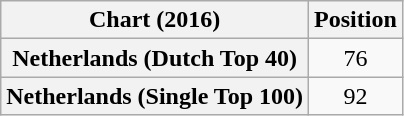<table class="wikitable sortable plainrowheaders" style="text-align:center">
<tr>
<th>Chart (2016)</th>
<th>Position</th>
</tr>
<tr>
<th scope="row">Netherlands (Dutch Top 40)</th>
<td>76</td>
</tr>
<tr>
<th scope="row">Netherlands (Single Top 100)</th>
<td>92</td>
</tr>
</table>
